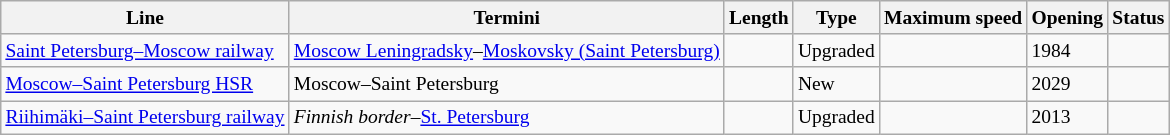<table class="wikitable static-row-numbers static-row-header-hash" style="font-size:small;">
<tr>
<th>Line</th>
<th>Termini</th>
<th data-sort-type="number">Length</th>
<th>Type</th>
<th>Maximum speed</th>
<th>Opening</th>
<th>Status</th>
</tr>
<tr>
<td><a href='#'>Saint Petersburg–Moscow railway</a></td>
<td><a href='#'>Moscow Leningradsky</a>–<a href='#'>Moskovsky (Saint Petersburg)</a></td>
<td></td>
<td>Upgraded</td>
<td></td>
<td>1984</td>
<td></td>
</tr>
<tr>
<td><a href='#'>Moscow–Saint Petersburg HSR</a></td>
<td>Moscow–Saint Petersburg</td>
<td></td>
<td>New</td>
<td></td>
<td>2029</td>
<td></td>
</tr>
<tr>
<td><a href='#'>Riihimäki–Saint Petersburg railway</a></td>
<td><em>Finnish border</em>–<a href='#'>St. Petersburg</a></td>
<td></td>
<td>Upgraded</td>
<td></td>
<td>2013</td>
<td></td>
</tr>
</table>
